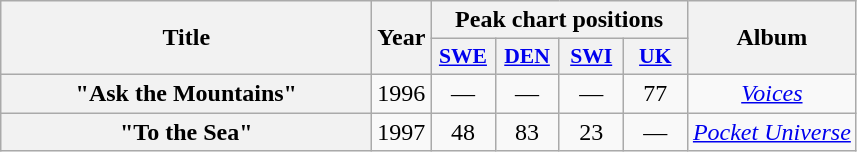<table class="wikitable plainrowheaders" style="text-align:center;">
<tr>
<th scope="col" rowspan="2" style="width:15em;">Title</th>
<th scope="col" rowspan="2">Year</th>
<th scope="col" colspan="4">Peak chart positions</th>
<th scope="col" rowspan="2">Album</th>
</tr>
<tr>
<th scope="col" style="width:2.5em;font-size:90%;"><a href='#'>SWE</a><br></th>
<th scope="col" style="width:2.5em;font-size:90%;"><a href='#'>DEN</a><br></th>
<th scope="col" style="width:2.5em;font-size:90%;"><a href='#'>SWI</a><br></th>
<th scope="col" style="width:2.5em;font-size:90%;"><a href='#'>UK</a><br></th>
</tr>
<tr>
<th scope="row">"Ask the Mountains" <br></th>
<td>1996</td>
<td>—</td>
<td>—</td>
<td>—</td>
<td>77</td>
<td><em><a href='#'>Voices</a></em></td>
</tr>
<tr>
<th scope="row">"To the Sea" <br></th>
<td>1997</td>
<td>48</td>
<td>83</td>
<td>23</td>
<td>—</td>
<td><em><a href='#'>Pocket Universe</a></em></td>
</tr>
</table>
